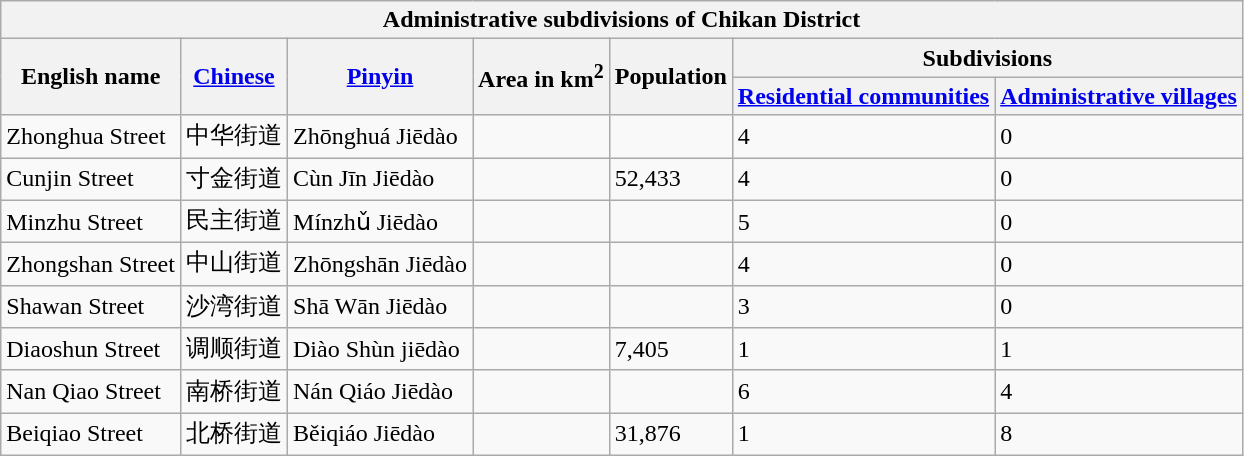<table class="wikitable">
<tr>
<th colspan="7"><strong>Administrative subdivisions of Chikan District</strong></th>
</tr>
<tr>
<th rowspan="2">English name</th>
<th rowspan="2"><a href='#'>Chinese</a></th>
<th rowspan="2"><a href='#'>Pinyin</a></th>
<th rowspan="2">Area in km<sup>2</sup></th>
<th rowspan="2">Population</th>
<th colspan="2">Subdivisions</th>
</tr>
<tr>
<th><a href='#'>Residential communities</a></th>
<th><a href='#'>Administrative villages</a></th>
</tr>
<tr>
<td>Zhonghua Street</td>
<td>中华街道</td>
<td>Zhōnghuá Jiēdào</td>
<td></td>
<td></td>
<td>4</td>
<td>0</td>
</tr>
<tr>
<td>Cunjin Street</td>
<td>寸金街道</td>
<td>Cùn Jīn Jiēdào</td>
<td></td>
<td>52,433</td>
<td>4</td>
<td>0</td>
</tr>
<tr>
<td>Minzhu Street</td>
<td>民主街道</td>
<td>Mínzhǔ Jiēdào</td>
<td></td>
<td></td>
<td>5</td>
<td>0</td>
</tr>
<tr>
<td>Zhongshan Street</td>
<td>中山街道</td>
<td>Zhōngshān Jiēdào</td>
<td></td>
<td></td>
<td>4</td>
<td>0</td>
</tr>
<tr>
<td>Shawan Street</td>
<td>沙湾街道</td>
<td>Shā Wān Jiēdào</td>
<td></td>
<td></td>
<td>3</td>
<td>0</td>
</tr>
<tr>
<td>Diaoshun Street</td>
<td>调顺街道</td>
<td>Diào Shùn jiēdào</td>
<td></td>
<td>7,405</td>
<td>1</td>
<td>1</td>
</tr>
<tr>
<td>Nan Qiao Street</td>
<td>南桥街道</td>
<td>Nán Qiáo Jiēdào</td>
<td></td>
<td></td>
<td>6</td>
<td>4</td>
</tr>
<tr>
<td>Beiqiao Street</td>
<td>北桥街道</td>
<td>Běiqiáo Jiēdào</td>
<td></td>
<td>31,876</td>
<td>1</td>
<td>8</td>
</tr>
</table>
